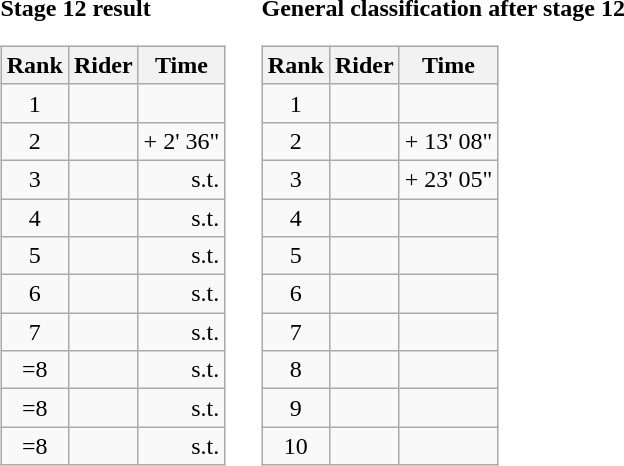<table>
<tr>
<td><strong>Stage 12 result</strong><br><table class="wikitable">
<tr>
<th scope="col">Rank</th>
<th scope="col">Rider</th>
<th scope="col">Time</th>
</tr>
<tr>
<td style="text-align:center;">1</td>
<td></td>
<td style="text-align:right;"></td>
</tr>
<tr>
<td style="text-align:center;">2</td>
<td></td>
<td style="text-align:right;">+ 2' 36"</td>
</tr>
<tr>
<td style="text-align:center;">3</td>
<td></td>
<td style="text-align:right;">s.t.</td>
</tr>
<tr>
<td style="text-align:center;">4</td>
<td></td>
<td style="text-align:right;">s.t.</td>
</tr>
<tr>
<td style="text-align:center;">5</td>
<td></td>
<td style="text-align:right;">s.t.</td>
</tr>
<tr>
<td style="text-align:center;">6</td>
<td></td>
<td style="text-align:right;">s.t.</td>
</tr>
<tr>
<td style="text-align:center;">7</td>
<td></td>
<td style="text-align:right;">s.t.</td>
</tr>
<tr>
<td style="text-align:center;">=8</td>
<td></td>
<td style="text-align:right;">s.t.</td>
</tr>
<tr>
<td style="text-align:center;">=8</td>
<td></td>
<td style="text-align:right;">s.t.</td>
</tr>
<tr>
<td style="text-align:center;">=8</td>
<td></td>
<td style="text-align:right;">s.t.</td>
</tr>
</table>
</td>
<td></td>
<td><strong>General classification after stage 12</strong><br><table class="wikitable">
<tr>
<th scope="col">Rank</th>
<th scope="col">Rider</th>
<th scope="col">Time</th>
</tr>
<tr>
<td style="text-align:center;">1</td>
<td></td>
<td style="text-align:right;"></td>
</tr>
<tr>
<td style="text-align:center;">2</td>
<td></td>
<td style="text-align:right;">+ 13' 08"</td>
</tr>
<tr>
<td style="text-align:center;">3</td>
<td></td>
<td style="text-align:right;">+ 23' 05"</td>
</tr>
<tr>
<td style="text-align:center;">4</td>
<td></td>
<td></td>
</tr>
<tr>
<td style="text-align:center;">5</td>
<td></td>
<td></td>
</tr>
<tr>
<td style="text-align:center;">6</td>
<td></td>
<td></td>
</tr>
<tr>
<td style="text-align:center;">7</td>
<td></td>
<td></td>
</tr>
<tr>
<td style="text-align:center;">8</td>
<td></td>
<td></td>
</tr>
<tr>
<td style="text-align:center;">9</td>
<td></td>
<td></td>
</tr>
<tr>
<td style="text-align:center;">10</td>
<td></td>
<td></td>
</tr>
</table>
</td>
</tr>
</table>
